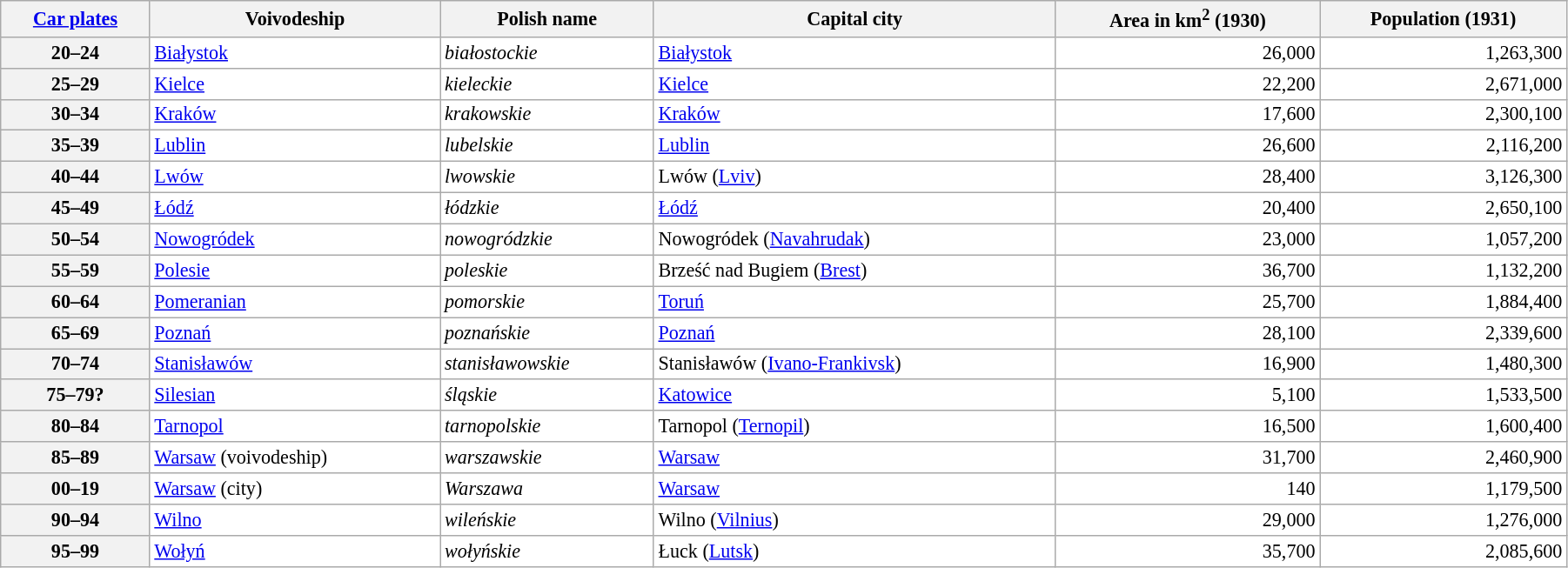<table class="wikitable sortable mw-collapsible mw-collapsed"  style="width:95%; float:center; background:#fff; font-size:92%; border:0 solid #a3bfb1; color:#000;">
<tr>
<th scope="col"><a href='#'>Car plates</a> </th>
<th scope="col">Voivodeship</th>
<th scope="col">Polish name</th>
<th scope="col">Capital city </th>
<th scope="col">Area in km<sup>2</sup> (1930)</th>
<th scope="col">Population (1931)</th>
</tr>
<tr>
<th scope="row" style="text-align:center">20–24</th>
<td><a href='#'>Białystok</a></td>
<td><em>białostockie</em></td>
<td><a href='#'>Białystok</a></td>
<td align="right">26,000</td>
<td align="right">1,263,300</td>
</tr>
<tr>
<th scope="row" style="text-align:center">25–29</th>
<td><a href='#'>Kielce</a></td>
<td><em>kieleckie</em></td>
<td><a href='#'>Kielce</a></td>
<td align="right">22,200</td>
<td align="right">2,671,000</td>
</tr>
<tr>
<th scope="row" style="text-align:center">30–34</th>
<td><a href='#'>Kraków</a></td>
<td><em>krakowskie</em></td>
<td><a href='#'>Kraków</a></td>
<td align="right">17,600</td>
<td align="right">2,300,100</td>
</tr>
<tr>
<th scope="row" style="text-align:center">35–39</th>
<td><a href='#'>Lublin</a></td>
<td><em>lubelskie</em></td>
<td><a href='#'>Lublin</a></td>
<td align="right">26,600</td>
<td align="right">2,116,200</td>
</tr>
<tr>
<th scope="row" style="text-align:center">40–44</th>
<td><a href='#'>Lwów</a></td>
<td><em>lwowskie</em></td>
<td>Lwów (<a href='#'>Lviv</a>)</td>
<td align="right">28,400</td>
<td align="right">3,126,300</td>
</tr>
<tr>
<th scope="row" style="text-align:center">45–49</th>
<td><a href='#'>Łódź</a></td>
<td><em>łódzkie</em></td>
<td><a href='#'>Łódź</a></td>
<td align="right">20,400</td>
<td align="right">2,650,100</td>
</tr>
<tr>
<th scope="row" style="text-align:center">50–54</th>
<td><a href='#'>Nowogródek</a></td>
<td><em>nowogródzkie</em></td>
<td>Nowogródek (<a href='#'>Navahrudak</a>)</td>
<td align="right">23,000</td>
<td align="right">1,057,200</td>
</tr>
<tr>
<th scope="row" style="text-align:center">55–59</th>
<td><a href='#'>Polesie</a></td>
<td><em>poleskie</em></td>
<td>Brześć nad Bugiem (<a href='#'>Brest</a>)</td>
<td align="right">36,700</td>
<td align="right">1,132,200</td>
</tr>
<tr>
<th scope="row" style="text-align:center">60–64</th>
<td><a href='#'>Pomeranian</a></td>
<td><em>pomorskie</em></td>
<td><a href='#'>Toruń</a></td>
<td align="right">25,700</td>
<td align="right">1,884,400</td>
</tr>
<tr>
<th scope="row" style="text-align:center">65–69</th>
<td><a href='#'>Poznań</a></td>
<td><em>poznańskie</em></td>
<td><a href='#'>Poznań</a></td>
<td align="right">28,100</td>
<td align="right">2,339,600</td>
</tr>
<tr>
<th scope="row" style="text-align:center">70–74</th>
<td><a href='#'>Stanisławów</a></td>
<td><em>stanisławowskie</em></td>
<td>Stanisławów (<a href='#'>Ivano-Frankivsk</a>)</td>
<td align="right">16,900</td>
<td align="right">1,480,300</td>
</tr>
<tr>
<th scope="row" style="text-align:center">75–79?</th>
<td><a href='#'>Silesian</a></td>
<td><em>śląskie</em></td>
<td><a href='#'>Katowice</a></td>
<td align="right">5,100</td>
<td align="right">1,533,500</td>
</tr>
<tr>
<th scope="row" style="text-align:center">80–84</th>
<td><a href='#'>Tarnopol</a></td>
<td><em>tarnopolskie</em></td>
<td>Tarnopol (<a href='#'>Ternopil</a>)</td>
<td align="right">16,500</td>
<td align="right">1,600,400</td>
</tr>
<tr>
<th scope="row" style="text-align:center">85–89</th>
<td><a href='#'>Warsaw</a> (voivodeship)</td>
<td><em>warszawskie</em></td>
<td><a href='#'>Warsaw</a></td>
<td align="right">31,700</td>
<td align="right">2,460,900</td>
</tr>
<tr>
<th scope="row" style="text-align:center">00–19</th>
<td><a href='#'>Warsaw</a> (city)</td>
<td><em>Warszawa</em></td>
<td><a href='#'>Warsaw</a></td>
<td align="right">140</td>
<td align="right">1,179,500</td>
</tr>
<tr>
<th scope="row" style="text-align:center">90–94</th>
<td><a href='#'>Wilno</a></td>
<td><em>wileńskie</em></td>
<td>Wilno (<a href='#'>Vilnius</a>)</td>
<td align="right">29,000</td>
<td align="right">1,276,000</td>
</tr>
<tr>
<th scope="row" style="text-align:center">95–99</th>
<td><a href='#'>Wołyń</a></td>
<td><em>wołyńskie</em></td>
<td>Łuck (<a href='#'>Lutsk</a>)</td>
<td align="right">35,700</td>
<td align="right">2,085,600</td>
</tr>
</table>
